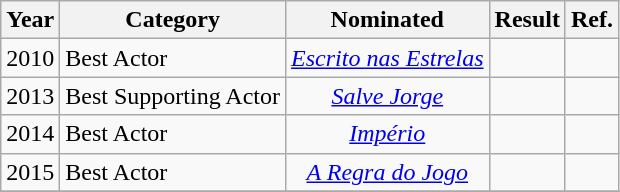<table class="wikitable">
<tr>
<th>Year</th>
<th>Category</th>
<th>Nominated</th>
<th>Result</th>
<th>Ref.</th>
</tr>
<tr>
<td>2010</td>
<td>Best Actor</td>
<td style="text-align:center;"><em><a href='#'>Escrito nas Estrelas</a></em></td>
<td></td>
<td></td>
</tr>
<tr>
<td>2013</td>
<td>Best Supporting Actor</td>
<td style="text-align:center;"><em><a href='#'>Salve Jorge</a></em></td>
<td></td>
<td></td>
</tr>
<tr>
<td>2014</td>
<td>Best Actor</td>
<td style="text-align:center;"><em><a href='#'>Império</a></em></td>
<td></td>
<td></td>
</tr>
<tr>
<td>2015</td>
<td>Best Actor</td>
<td style="text-align:center;"><em><a href='#'>A Regra do Jogo</a></em></td>
<td></td>
<td></td>
</tr>
<tr>
</tr>
</table>
